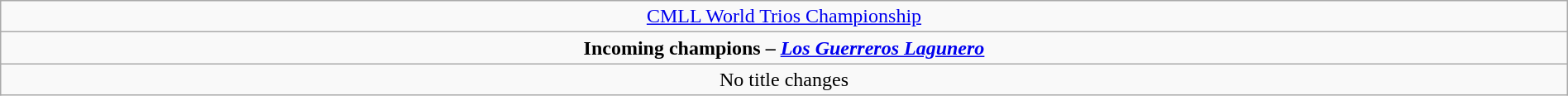<table class="wikitable" style="text-align:center; width:100%;">
<tr>
<td colspan="5" style="text-align: center;"><a href='#'>CMLL World Trios Championship</a></td>
</tr>
<tr>
<td colspan="5" style="text-align: center;"><strong>Incoming champions – <em><a href='#'>Los Guerreros Lagunero</a></em> </strong></td>
</tr>
<tr>
<td colspan="5">No title changes</td>
</tr>
</table>
